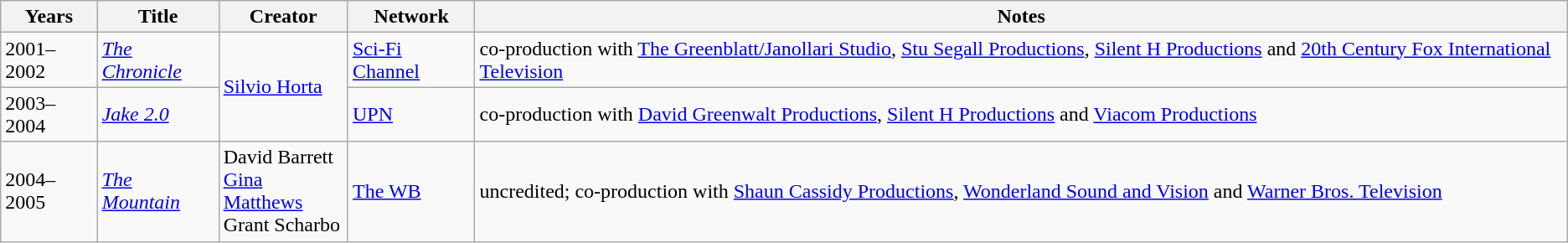<table class="wikitable sortable">
<tr>
<th>Years</th>
<th>Title</th>
<th>Creator</th>
<th>Network</th>
<th>Notes</th>
</tr>
<tr>
<td>2001–2002</td>
<td><em><a href='#'>The Chronicle</a></em></td>
<td rowspan="2"><a href='#'>Silvio Horta</a></td>
<td><a href='#'>Sci-Fi Channel</a></td>
<td>co-production with <a href='#'>The Greenblatt/Janollari Studio</a>, <a href='#'>Stu Segall Productions</a>, <a href='#'>Silent H Productions</a> and <a href='#'>20th Century Fox International Television</a></td>
</tr>
<tr>
<td>2003–2004</td>
<td><em><a href='#'>Jake 2.0</a></em></td>
<td><a href='#'>UPN</a></td>
<td>co-production with <a href='#'>David Greenwalt Productions</a>, <a href='#'>Silent H Productions</a> and <a href='#'>Viacom Productions</a></td>
</tr>
<tr>
<td>2004–2005</td>
<td><em><a href='#'>The Mountain</a></em></td>
<td>David Barrett<br><a href='#'>Gina Matthews</a><br>Grant Scharbo</td>
<td><a href='#'>The WB</a></td>
<td>uncredited; co-production with <a href='#'>Shaun Cassidy Productions</a>, <a href='#'>Wonderland Sound and Vision</a> and <a href='#'>Warner Bros. Television</a></td>
</tr>
</table>
